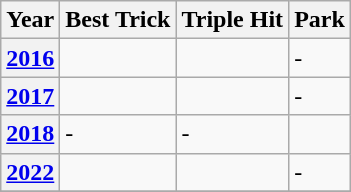<table class="wikitable">
<tr>
<th>Year</th>
<th>Best Trick</th>
<th>Triple Hit</th>
<th>Park</th>
</tr>
<tr>
<th><a href='#'>2016</a></th>
<td></td>
<td></td>
<td>-</td>
</tr>
<tr>
<th><a href='#'>2017</a></th>
<td></td>
<td></td>
<td>-</td>
</tr>
<tr>
<th><a href='#'>2018</a></th>
<td>-</td>
<td>-</td>
<td></td>
</tr>
<tr>
<th><a href='#'>2022</a></th>
<td></td>
<td></td>
<td>-</td>
</tr>
<tr>
</tr>
</table>
